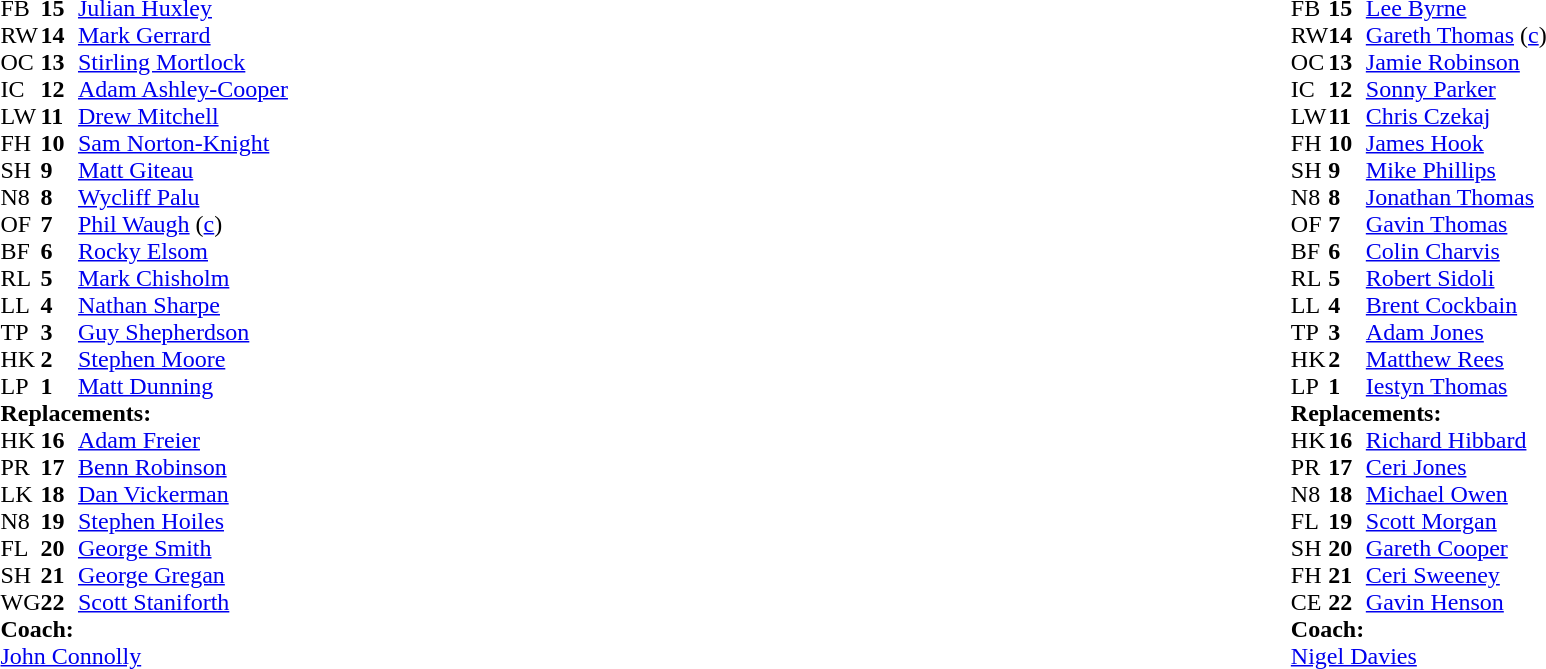<table style="width:100%">
<tr>
<td style="vertical-align:top;width:50%"><br><table cellspacing="0" cellpadding="0">
<tr>
<th width="25"></th>
<th width="25"></th>
</tr>
<tr>
<td>FB</td>
<td><strong>15</strong></td>
<td><a href='#'>Julian Huxley</a></td>
</tr>
<tr>
<td>RW</td>
<td><strong>14</strong></td>
<td><a href='#'>Mark Gerrard</a></td>
</tr>
<tr>
<td>OC</td>
<td><strong>13</strong></td>
<td><a href='#'>Stirling Mortlock</a></td>
</tr>
<tr>
<td>IC</td>
<td><strong>12</strong></td>
<td><a href='#'>Adam Ashley-Cooper</a></td>
<td></td>
<td></td>
</tr>
<tr>
<td>LW</td>
<td><strong>11</strong></td>
<td><a href='#'>Drew Mitchell</a></td>
</tr>
<tr>
<td>FH</td>
<td><strong>10</strong></td>
<td><a href='#'>Sam Norton-Knight</a></td>
</tr>
<tr>
<td>SH</td>
<td><strong>9</strong></td>
<td><a href='#'>Matt Giteau</a></td>
</tr>
<tr>
<td>N8</td>
<td><strong>8</strong></td>
<td><a href='#'>Wycliff Palu</a></td>
<td></td>
<td></td>
</tr>
<tr>
<td>OF</td>
<td><strong>7</strong></td>
<td><a href='#'>Phil Waugh</a> (<a href='#'>c</a>)</td>
<td></td>
<td></td>
</tr>
<tr>
<td>BF</td>
<td><strong>6</strong></td>
<td><a href='#'>Rocky Elsom</a></td>
</tr>
<tr>
<td>RL</td>
<td><strong>5</strong></td>
<td><a href='#'>Mark Chisholm</a></td>
<td></td>
<td></td>
</tr>
<tr>
<td>LL</td>
<td><strong>4</strong></td>
<td><a href='#'>Nathan Sharpe</a></td>
</tr>
<tr>
<td>TP</td>
<td><strong>3</strong></td>
<td><a href='#'>Guy Shepherdson</a></td>
</tr>
<tr>
<td>HK</td>
<td><strong>2</strong></td>
<td><a href='#'>Stephen Moore</a></td>
<td></td>
<td></td>
</tr>
<tr>
<td>LP</td>
<td><strong>1</strong></td>
<td><a href='#'>Matt Dunning</a></td>
<td></td>
<td></td>
</tr>
<tr>
<td colspan="3"><strong>Replacements:</strong></td>
</tr>
<tr>
<td>HK</td>
<td><strong>16</strong></td>
<td><a href='#'>Adam Freier</a></td>
<td></td>
<td></td>
</tr>
<tr>
<td>PR</td>
<td><strong>17</strong></td>
<td><a href='#'>Benn Robinson</a></td>
<td></td>
<td></td>
</tr>
<tr>
<td>LK</td>
<td><strong>18</strong></td>
<td><a href='#'>Dan Vickerman</a></td>
<td></td>
<td></td>
</tr>
<tr>
<td>N8</td>
<td><strong>19</strong></td>
<td><a href='#'>Stephen Hoiles</a></td>
<td></td>
<td></td>
</tr>
<tr>
<td>FL</td>
<td><strong>20</strong></td>
<td><a href='#'>George Smith</a></td>
<td></td>
<td></td>
</tr>
<tr>
<td>SH</td>
<td><strong>21</strong></td>
<td><a href='#'>George Gregan</a></td>
<td></td>
<td></td>
</tr>
<tr>
<td>WG</td>
<td><strong>22</strong></td>
<td><a href='#'>Scott Staniforth</a></td>
</tr>
<tr>
<td colspan="3"><strong>Coach:</strong></td>
</tr>
<tr>
<td colspan="3"><a href='#'>John Connolly</a></td>
</tr>
</table>
</td>
<td style="vertical-align:top"></td>
<td style="vertical-align:top;width:50%"><br><table cellspacing="0" cellpadding="0" style="margin:auto">
<tr>
<th width="25"></th>
<th width="25"></th>
</tr>
<tr>
<td>FB</td>
<td><strong>15</strong></td>
<td><a href='#'>Lee Byrne</a></td>
</tr>
<tr>
<td>RW</td>
<td><strong>14</strong></td>
<td><a href='#'>Gareth Thomas</a> (<a href='#'>c</a>)</td>
</tr>
<tr>
<td>OC</td>
<td><strong>13</strong></td>
<td><a href='#'>Jamie Robinson</a></td>
<td></td>
<td></td>
</tr>
<tr>
<td>IC</td>
<td><strong>12</strong></td>
<td><a href='#'>Sonny Parker</a></td>
</tr>
<tr>
<td>LW</td>
<td><strong>11</strong></td>
<td><a href='#'>Chris Czekaj</a></td>
</tr>
<tr>
<td>FH</td>
<td><strong>10</strong></td>
<td><a href='#'>James Hook</a></td>
</tr>
<tr>
<td>SH</td>
<td><strong>9</strong></td>
<td><a href='#'>Mike Phillips</a></td>
<td></td>
<td></td>
</tr>
<tr>
<td>N8</td>
<td><strong>8</strong></td>
<td><a href='#'>Jonathan Thomas</a></td>
</tr>
<tr>
<td>OF</td>
<td><strong>7</strong></td>
<td><a href='#'>Gavin Thomas</a></td>
</tr>
<tr>
<td>BF</td>
<td><strong>6</strong></td>
<td><a href='#'>Colin Charvis</a></td>
</tr>
<tr>
<td>RL</td>
<td><strong>5</strong></td>
<td><a href='#'>Robert Sidoli</a></td>
</tr>
<tr>
<td>LL</td>
<td><strong>4</strong></td>
<td><a href='#'>Brent Cockbain</a></td>
<td></td>
<td></td>
</tr>
<tr>
<td>TP</td>
<td><strong>3</strong></td>
<td><a href='#'>Adam Jones</a></td>
</tr>
<tr>
<td>HK</td>
<td><strong>2</strong></td>
<td><a href='#'>Matthew Rees</a></td>
<td></td>
<td></td>
</tr>
<tr>
<td>LP</td>
<td><strong>1</strong></td>
<td><a href='#'>Iestyn Thomas</a></td>
<td></td>
<td></td>
</tr>
<tr>
<td colspan="3"><strong>Replacements:</strong></td>
</tr>
<tr>
<td>HK</td>
<td><strong>16</strong></td>
<td><a href='#'>Richard Hibbard</a></td>
<td></td>
<td></td>
</tr>
<tr>
<td>PR</td>
<td><strong>17</strong></td>
<td><a href='#'>Ceri Jones</a></td>
<td></td>
<td></td>
</tr>
<tr>
<td>N8</td>
<td><strong>18</strong></td>
<td><a href='#'>Michael Owen</a></td>
<td></td>
<td></td>
</tr>
<tr>
<td>FL</td>
<td><strong>19</strong></td>
<td><a href='#'>Scott Morgan</a></td>
</tr>
<tr>
<td>SH</td>
<td><strong>20</strong></td>
<td><a href='#'>Gareth Cooper</a></td>
<td></td>
<td></td>
</tr>
<tr>
<td>FH</td>
<td><strong>21</strong></td>
<td><a href='#'>Ceri Sweeney</a></td>
</tr>
<tr>
<td>CE</td>
<td><strong>22</strong></td>
<td><a href='#'>Gavin Henson</a></td>
<td></td>
<td></td>
</tr>
<tr>
<td colspan="3"><strong>Coach:</strong></td>
</tr>
<tr>
<td colspan="3"><a href='#'>Nigel Davies</a></td>
</tr>
</table>
</td>
</tr>
</table>
